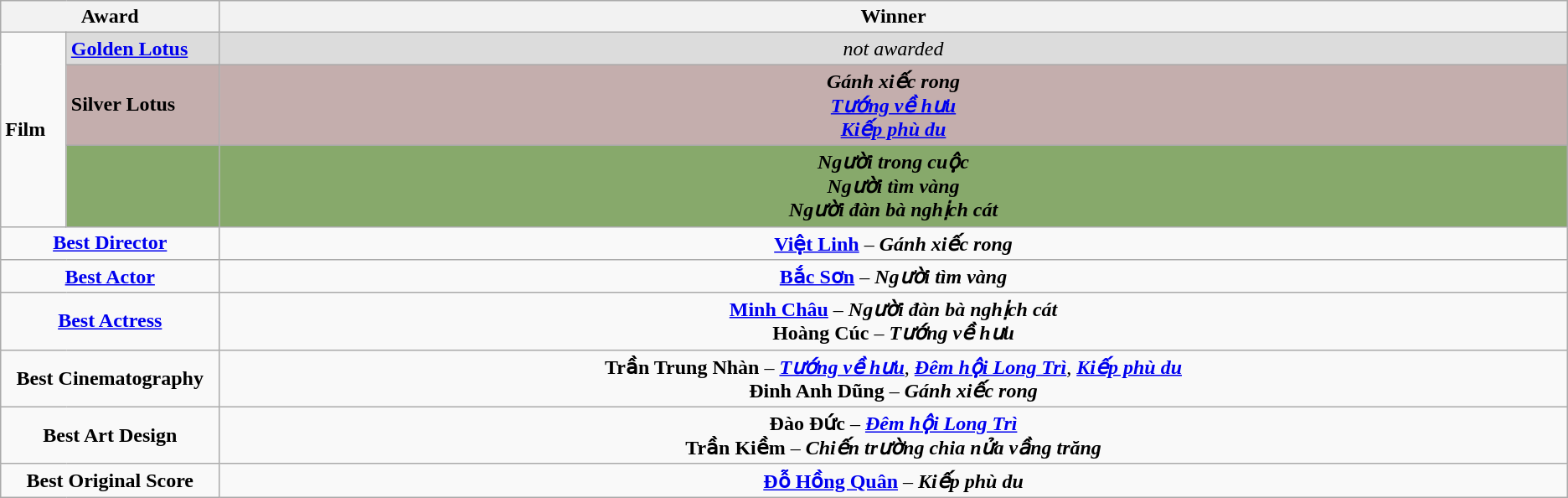<table class=wikitable>
<tr>
<th width="12%" colspan="2">Award</th>
<th width="76%">Winner</th>
</tr>
<tr>
<td rowspan="3"><strong>Film</strong></td>
<td style="background:#DCDCDC"><strong><a href='#'>Golden Lotus</a></strong></td>
<td style="background:#DCDCDC" align=center><em>not awarded</em></td>
</tr>
<tr>
<td style="background:#C4AEAD"><strong>Silver Lotus</strong></td>
<td style="background:#C4AEAD" align=center><strong><em>Gánh xiếc rong</em></strong><br><strong><em><a href='#'>Tướng về hưu</a></em></strong><br><strong><em><a href='#'>Kiếp phù du</a></em></strong></td>
</tr>
<tr>
<td style="background:#87A96B"><strong></strong></td>
<td style="background:#87A96B" align=center><strong><em>Người trong cuộc</em></strong><br><strong><em>Người tìm vàng</em></strong><br><strong><em>Người đàn bà nghịch cát</em></strong></td>
</tr>
<tr>
<td colspan="2" align=center><strong><a href='#'>Best Director</a></strong></td>
<td align=center><strong><a href='#'>Việt Linh</a></strong> – <strong><em>Gánh xiếc rong</em></strong></td>
</tr>
<tr>
<td colspan="2" align=center><strong><a href='#'>Best Actor</a></strong></td>
<td align=center><strong><a href='#'>Bắc Sơn</a></strong> – <strong><em>Người tìm vàng</em></strong></td>
</tr>
<tr>
<td colspan="2" align=center><strong><a href='#'>Best Actress</a></strong></td>
<td align=center><strong><a href='#'>Minh Châu</a></strong> – <strong><em>Người đàn bà nghịch cát</em></strong><br><strong>Hoàng Cúc</strong> – <strong><em>Tướng về hưu</em></strong></td>
</tr>
<tr>
<td colspan="2" align=center><strong>Best Cinematography</strong></td>
<td align=center><strong>Trần Trung Nhàn</strong> – <strong><em><a href='#'>Tướng về hưu</a></em></strong>, <strong><em><a href='#'>Đêm hội Long Trì</a></em></strong>, <strong><em><a href='#'>Kiếp phù du</a></em></strong><br><strong>Đinh Anh Dũng</strong> – <strong><em>Gánh xiếc rong</em></strong></td>
</tr>
<tr>
<td colspan="2" align=center><strong>Best Art Design</strong></td>
<td align=center><strong>Đào Đức</strong> – <strong><em><a href='#'>Đêm hội Long Trì</a></em></strong><br><strong>Trần Kiềm</strong> – <strong><em>Chiến trường chia nửa vầng trăng</em></strong></td>
</tr>
<tr>
<td colspan="2" align=center><strong>Best Original Score</strong></td>
<td align=center><strong><a href='#'>Đỗ Hồng Quân</a></strong> – <strong><em>Kiếp phù du</em></strong></td>
</tr>
</table>
